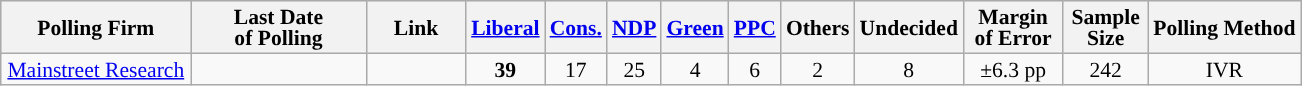<table class="wikitable sortable" style="text-align:center;font-size:90%;line-height:14px;">
<tr style="background:#e9e9e9;">
<th style="width:120px">Polling Firm</th>
<th style="width:110px">Last Date<br>of Polling</th>
<th style="width:60px" class="unsortable">Link</th>
<th style="background-color:"><a href='#'>Liberal</a></th>
<th style="background-color:"><a href='#'>Cons.</a></th>
<th style="background-color:"><a href='#'>NDP</a></th>
<th style="background-color:"><a href='#'>Green</a></th>
<th style="background-color:"><a href='#'><span>PPC</span></a></th>
<th style="background-color:">Others</th>
<th style="background-color:">Undecided</th>
<th style="width:60px;" class=unsortable>Margin<br>of Error</th>
<th style="width:50px;" class=unsortable>Sample<br>Size</th>
<th class=unsortable>Polling Method</th>
</tr>
<tr>
<td><a href='#'>Mainstreet Research</a></td>
<td></td>
<td></td>
<td><strong>39</strong></td>
<td>17</td>
<td>25</td>
<td>4</td>
<td>6</td>
<td>2</td>
<td>8</td>
<td>±6.3 pp</td>
<td>242</td>
<td>IVR</td>
</tr>
</table>
